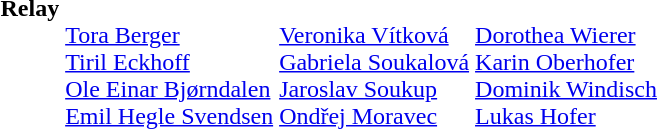<table>
<tr valign="top">
<th scope="row">Relay<br></th>
<td> <br><a href='#'>Tora Berger</a><br><a href='#'>Tiril Eckhoff</a><br><a href='#'>Ole Einar Bjørndalen</a><br><a href='#'>Emil Hegle Svendsen</a></td>
<td> <br><a href='#'>Veronika Vítková</a><br><a href='#'>Gabriela Soukalová</a><br><a href='#'>Jaroslav Soukup</a><br><a href='#'>Ondřej Moravec</a></td>
<td> <br><a href='#'>Dorothea Wierer</a><br><a href='#'>Karin Oberhofer</a><br><a href='#'>Dominik Windisch</a><br><a href='#'>Lukas Hofer</a></td>
</tr>
</table>
